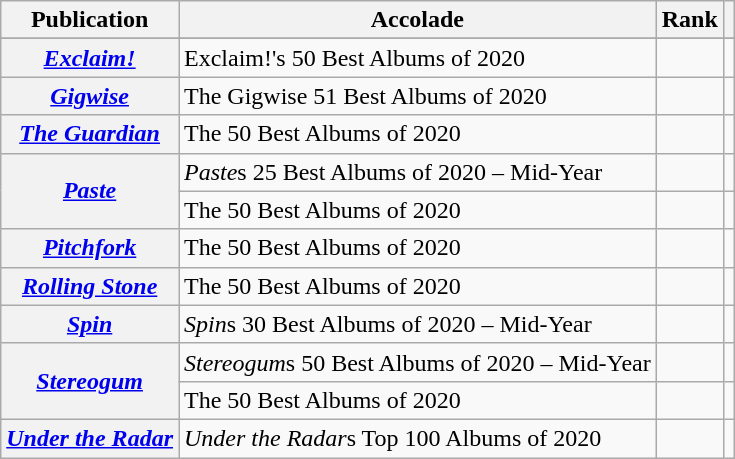<table class="wikitable sortable plainrowheaders">
<tr>
<th scope="col">Publication</th>
<th scope="col">Accolade</th>
<th scope="col">Rank</th>
<th scope="col" class="unsortable"></th>
</tr>
<tr>
</tr>
<tr>
<th scope="row"><em><a href='#'>Exclaim!</a></em></th>
<td>Exclaim!'s 50 Best Albums of 2020</td>
<td></td>
<td></td>
</tr>
<tr>
<th scope="row"><em><a href='#'>Gigwise</a></em></th>
<td>The Gigwise 51 Best Albums of 2020</td>
<td></td>
<td></td>
</tr>
<tr>
<th scope="row"><em><a href='#'>The Guardian</a></em></th>
<td>The 50 Best Albums of 2020</td>
<td></td>
<td></td>
</tr>
<tr>
<th scope="row" rowspan=2><em><a href='#'>Paste</a></em></th>
<td><em>Paste</em>s 25 Best Albums of 2020 – Mid-Year</td>
<td></td>
<td></td>
</tr>
<tr>
<td>The 50 Best Albums of 2020</td>
<td></td>
<td></td>
</tr>
<tr>
<th scope="row"><em><a href='#'>Pitchfork</a></em></th>
<td>The 50 Best Albums of 2020</td>
<td></td>
<td></td>
</tr>
<tr>
<th scope="row"><em><a href='#'>Rolling Stone</a></em></th>
<td>The 50 Best Albums of 2020</td>
<td></td>
<td></td>
</tr>
<tr>
<th scope="row"><em><a href='#'>Spin</a></em></th>
<td><em>Spin</em>s 30 Best Albums of 2020 – Mid-Year</td>
<td></td>
<td></td>
</tr>
<tr>
<th scope="row" rowspan="2"><em><a href='#'>Stereogum</a></em></th>
<td><em>Stereogum</em>s 50 Best Albums of 2020 – Mid-Year</td>
<td></td>
<td></td>
</tr>
<tr>
<td>The 50 Best Albums of 2020</td>
<td></td>
<td></td>
</tr>
<tr>
<th scope="row"><em><a href='#'>Under the Radar</a></em></th>
<td><em>Under the Radar</em>s Top 100 Albums of 2020</td>
<td></td>
<td></td>
</tr>
</table>
